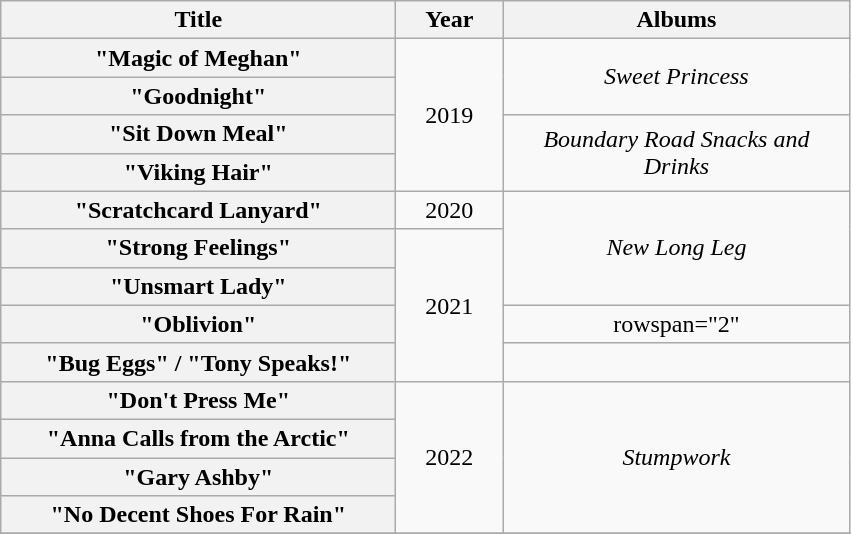<table class="wikitable plainrowheaders" style="text-align:center;" border="1">
<tr>
<th scope="col" style="width:16em;">Title</th>
<th scope="col" style="width:4em;">Year</th>
<th scope="col" style="width:14em;">Albums</th>
</tr>
<tr>
<th scope="row">"Magic of Meghan"</th>
<td rowspan="4">2019</td>
<td rowspan="2"><em>Sweet Princess</em></td>
</tr>
<tr>
<th scope="row">"Goodnight"</th>
</tr>
<tr>
<th scope="row">"Sit Down Meal"</th>
<td rowspan="2"><em>Boundary Road Snacks and Drinks</em></td>
</tr>
<tr>
<th scope="row">"Viking Hair"</th>
</tr>
<tr>
<th scope="row">"Scratchcard Lanyard"</th>
<td>2020</td>
<td rowspan="3"><em>New Long Leg</em></td>
</tr>
<tr>
<th scope="row">"Strong Feelings"</th>
<td rowspan="4">2021</td>
</tr>
<tr>
<th scope="row">"Unsmart Lady"</th>
</tr>
<tr>
<th scope="row">"Oblivion"</th>
<td>rowspan="2" </td>
</tr>
<tr>
<th scope="row">"Bug Eggs" / "Tony Speaks!"</th>
</tr>
<tr>
<th scope="row">"Don't Press Me"</th>
<td rowspan="4">2022</td>
<td rowspan="4"><em>Stumpwork</em></td>
</tr>
<tr>
<th scope="row">"Anna Calls from the Arctic"</th>
</tr>
<tr>
<th scope="row">"Gary Ashby"</th>
</tr>
<tr>
<th scope="row">"No Decent Shoes For Rain"</th>
</tr>
<tr>
</tr>
</table>
